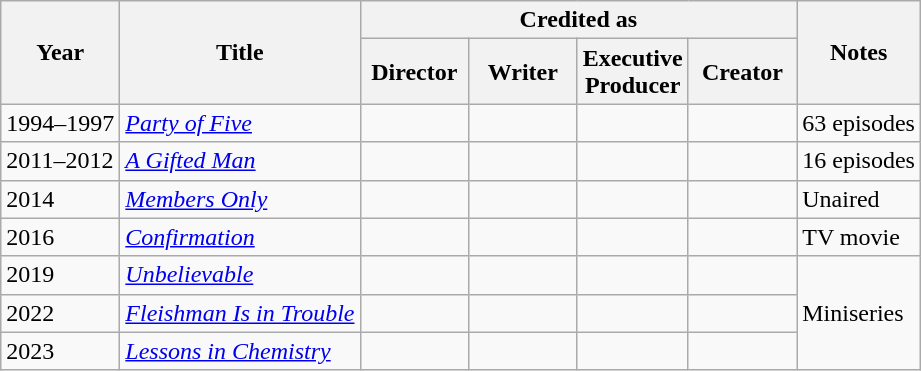<table class="wikitable">
<tr>
<th rowspan="2">Year</th>
<th rowspan="2">Title</th>
<th colspan="4">Credited as</th>
<th rowspan="2">Notes</th>
</tr>
<tr>
<th width=65>Director</th>
<th width=65>Writer</th>
<th width=65>Executive<br>Producer</th>
<th width=65>Creator</th>
</tr>
<tr>
<td>1994–1997</td>
<td><em><a href='#'>Party of Five</a></em></td>
<td></td>
<td></td>
<td></td>
<td></td>
<td>63 episodes</td>
</tr>
<tr>
<td>2011–2012</td>
<td><em><a href='#'>A Gifted Man</a></em></td>
<td></td>
<td></td>
<td></td>
<td></td>
<td>16 episodes</td>
</tr>
<tr>
<td>2014</td>
<td><em><a href='#'>Members Only</a></em></td>
<td></td>
<td></td>
<td></td>
<td></td>
<td>Unaired</td>
</tr>
<tr>
<td>2016</td>
<td><em><a href='#'>Confirmation</a></em></td>
<td></td>
<td></td>
<td></td>
<td></td>
<td>TV movie</td>
</tr>
<tr>
<td>2019</td>
<td><em><a href='#'>Unbelievable</a></em></td>
<td></td>
<td></td>
<td></td>
<td></td>
<td rowspan="3">Miniseries</td>
</tr>
<tr>
<td>2022</td>
<td><em><a href='#'>Fleishman Is in Trouble</a></em></td>
<td></td>
<td></td>
<td></td>
<td></td>
</tr>
<tr>
<td>2023</td>
<td><em><a href='#'>Lessons in Chemistry</a></em></td>
<td></td>
<td></td>
<td></td>
<td></td>
</tr>
</table>
